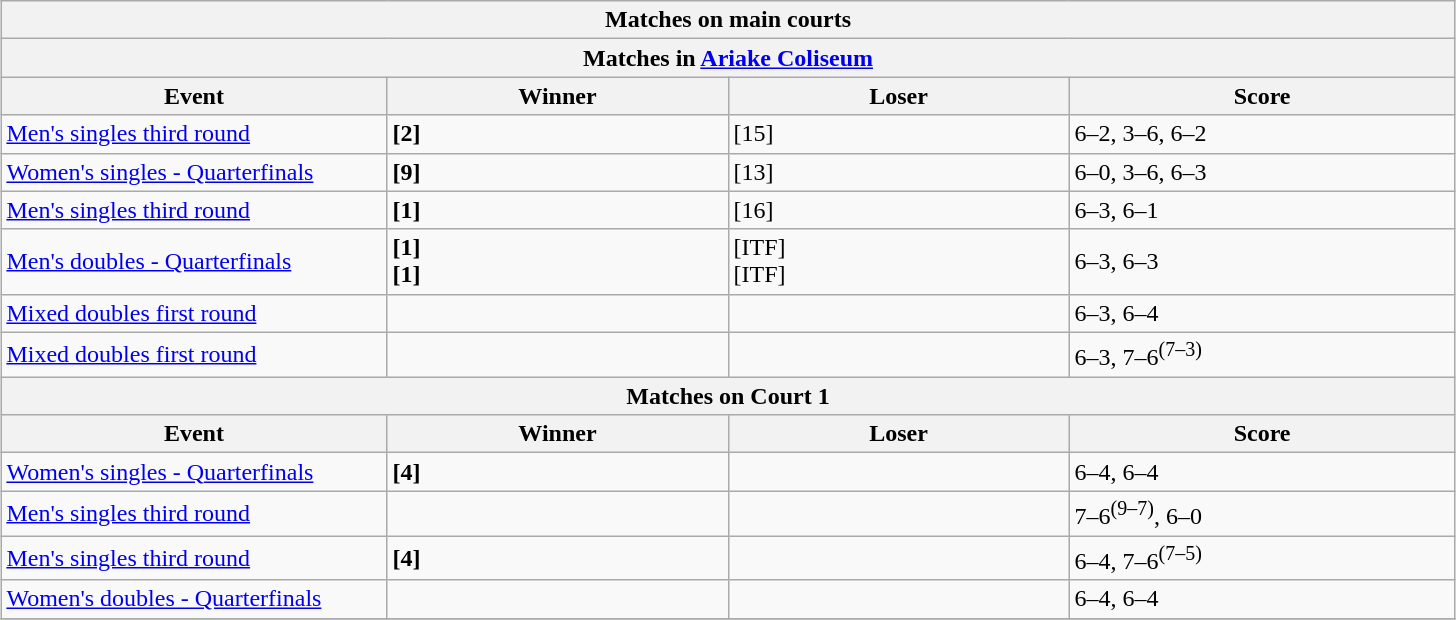<table class="wikitable collapsible uncollapsed" style="margin:auto;">
<tr>
<th colspan="4" style="white-space:nowrap;">Matches on main courts</th>
</tr>
<tr>
<th colspan="4">Matches in <a href='#'>Ariake Coliseum</a></th>
</tr>
<tr>
<th width="250">Event</th>
<th width="220">Winner</th>
<th width="220">Loser</th>
<th width="250">Score</th>
</tr>
<tr>
<td><a href='#'>Men's singles third round</a></td>
<td><strong> [2]</strong></td>
<td> [15]</td>
<td>6–2, 3–6, 6–2</td>
</tr>
<tr>
<td><a href='#'>Women's singles - Quarterfinals</a></td>
<td><strong> [9]</strong></td>
<td> [13]</td>
<td>6–0, 3–6, 6–3</td>
</tr>
<tr>
<td><a href='#'>Men's singles third round</a></td>
<td><strong> [1]</strong></td>
<td> [16]</td>
<td>6–3, 6–1</td>
</tr>
<tr>
<td><a href='#'>Men's doubles - Quarterfinals</a></td>
<td><strong> [1]</strong><br><strong> [1]</strong></td>
<td> [ITF]<br> [ITF]</td>
<td>6–3, 6–3</td>
</tr>
<tr>
<td><a href='#'>Mixed doubles first round</a></td>
<td><strong></strong><br><strong></strong></td>
<td><br></td>
<td>6–3, 6–4</td>
</tr>
<tr>
<td><a href='#'>Mixed doubles first round</a></td>
<td><strong></strong><br><strong></strong></td>
<td><br></td>
<td>6–3, 7–6<sup>(7–3)</sup></td>
</tr>
<tr>
<th colspan="4">Matches on Court 1</th>
</tr>
<tr>
<th width="220">Event</th>
<th width="220">Winner</th>
<th width="220">Loser</th>
<th width="250">Score</th>
</tr>
<tr>
<td><a href='#'>Women's singles - Quarterfinals</a></td>
<td><strong> [4]</strong></td>
<td></td>
<td>6–4, 6–4</td>
</tr>
<tr>
<td><a href='#'>Men's singles third round</a></td>
<td><strong></strong></td>
<td></td>
<td>7–6<sup>(9–7)</sup>, 6–0</td>
</tr>
<tr>
<td><a href='#'>Men's singles third round</a></td>
<td><strong> [4]</strong></td>
<td></td>
<td>6–4, 7–6<sup>(7–5)</sup></td>
</tr>
<tr>
<td><a href='#'>Women's doubles - Quarterfinals</a></td>
<td><strong></strong><br><strong></strong></td>
<td><br></td>
<td>6–4, 6–4</td>
</tr>
<tr>
</tr>
</table>
